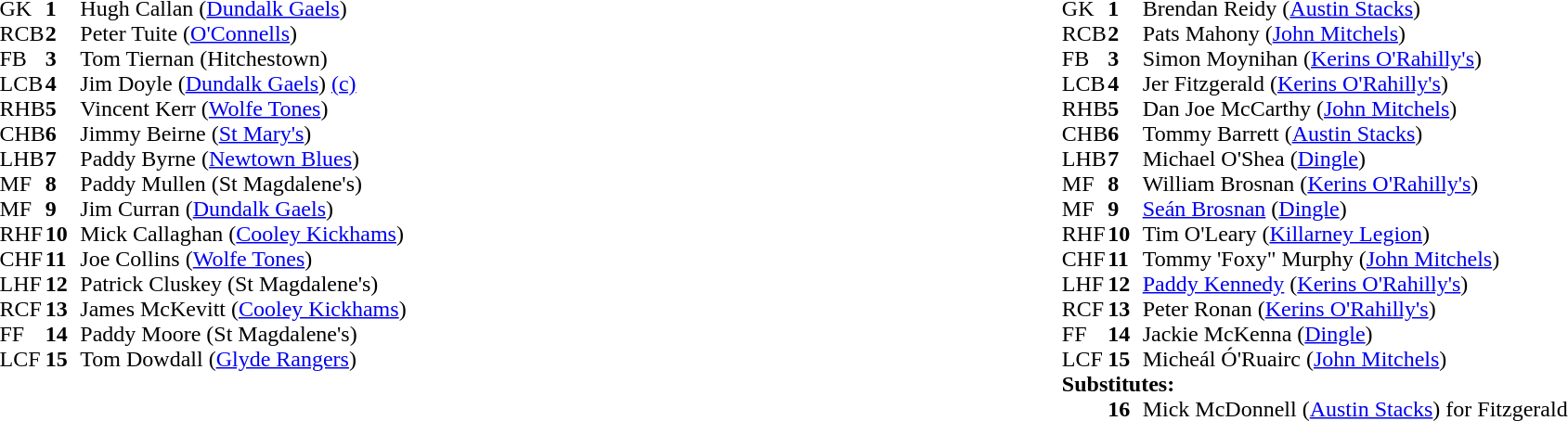<table style="width:100%;">
<tr>
<td style="vertical-align:top; width:50%"><br><table cellspacing="0" cellpadding="0">
<tr>
<th width="25"></th>
<th width="25"></th>
</tr>
<tr>
<td>GK</td>
<td><strong>1</strong></td>
<td>Hugh Callan (<a href='#'>Dundalk Gaels</a>)</td>
</tr>
<tr>
<td>RCB</td>
<td><strong>2</strong></td>
<td>Peter Tuite (<a href='#'>O'Connells</a>)</td>
</tr>
<tr>
<td>FB</td>
<td><strong>3</strong></td>
<td>Tom Tiernan (Hitchestown)</td>
</tr>
<tr>
<td>LCB</td>
<td><strong>4</strong></td>
<td>Jim Doyle (<a href='#'>Dundalk Gaels</a>) <a href='#'>(c)</a></td>
</tr>
<tr>
<td>RHB</td>
<td><strong>5</strong></td>
<td>Vincent Kerr (<a href='#'>Wolfe Tones</a>)</td>
</tr>
<tr>
<td>CHB</td>
<td><strong>6</strong></td>
<td>Jimmy Beirne (<a href='#'>St Mary's</a>)</td>
</tr>
<tr>
<td>LHB</td>
<td><strong>7</strong></td>
<td>Paddy Byrne (<a href='#'>Newtown Blues</a>)</td>
</tr>
<tr>
<td>MF</td>
<td><strong>8</strong></td>
<td>Paddy Mullen (St Magdalene's)</td>
</tr>
<tr>
<td>MF</td>
<td><strong>9</strong></td>
<td>Jim Curran (<a href='#'>Dundalk Gaels</a>)</td>
</tr>
<tr>
<td>RHF</td>
<td><strong>10</strong></td>
<td>Mick Callaghan (<a href='#'>Cooley Kickhams</a>)</td>
</tr>
<tr>
<td>CHF</td>
<td><strong>11</strong></td>
<td>Joe Collins (<a href='#'>Wolfe Tones</a>)</td>
</tr>
<tr>
<td>LHF</td>
<td><strong>12</strong></td>
<td>Patrick Cluskey (St Magdalene's)</td>
</tr>
<tr>
<td>RCF</td>
<td><strong>13</strong></td>
<td>James McKevitt (<a href='#'>Cooley Kickhams</a>)</td>
</tr>
<tr>
<td>FF</td>
<td><strong>14</strong></td>
<td>Paddy Moore (St Magdalene's)</td>
</tr>
<tr>
<td>LCF</td>
<td><strong>15</strong></td>
<td>Tom Dowdall (<a href='#'>Glyde Rangers</a>)</td>
</tr>
<tr>
</tr>
</table>
</td>
<td style="vertical-align:top; width:50%"><br><table cellspacing="0" cellpadding="0" style="margin:auto">
<tr>
<th width="25"></th>
<th width="25"></th>
</tr>
<tr>
<td>GK</td>
<td><strong>1</strong></td>
<td>Brendan Reidy (<a href='#'>Austin Stacks</a>)</td>
</tr>
<tr>
<td>RCB</td>
<td><strong>2</strong></td>
<td>Pats Mahony (<a href='#'>John Mitchels</a>)</td>
</tr>
<tr>
<td>FB</td>
<td><strong>3</strong></td>
<td>Simon Moynihan (<a href='#'>Kerins O'Rahilly's</a>)</td>
</tr>
<tr>
<td>LCB</td>
<td><strong>4</strong></td>
<td>Jer Fitzgerald (<a href='#'>Kerins O'Rahilly's</a>)</td>
</tr>
<tr>
<td>RHB</td>
<td><strong>5</strong></td>
<td>Dan Joe McCarthy (<a href='#'>John Mitchels</a>)</td>
</tr>
<tr>
<td>CHB</td>
<td><strong>6</strong></td>
<td>Tommy Barrett (<a href='#'>Austin Stacks</a>)</td>
</tr>
<tr>
<td>LHB</td>
<td><strong>7</strong></td>
<td>Michael O'Shea (<a href='#'>Dingle</a>)</td>
</tr>
<tr>
<td>MF</td>
<td><strong>8</strong></td>
<td>William Brosnan (<a href='#'>Kerins O'Rahilly's</a>)</td>
</tr>
<tr>
<td>MF</td>
<td><strong>9</strong></td>
<td><a href='#'>Seán Brosnan</a> (<a href='#'>Dingle</a>)</td>
</tr>
<tr>
<td>RHF</td>
<td><strong>10</strong></td>
<td>Tim O'Leary (<a href='#'>Killarney Legion</a>)</td>
</tr>
<tr>
<td>CHF</td>
<td><strong>11</strong></td>
<td>Tommy 'Foxy" Murphy (<a href='#'>John Mitchels</a>)</td>
</tr>
<tr>
<td>LHF</td>
<td><strong>12</strong></td>
<td><a href='#'>Paddy Kennedy</a> (<a href='#'>Kerins O'Rahilly's</a>)</td>
</tr>
<tr>
<td>RCF</td>
<td><strong>13</strong></td>
<td>Peter Ronan (<a href='#'>Kerins O'Rahilly's</a>)</td>
</tr>
<tr>
<td>FF</td>
<td><strong>14</strong></td>
<td>Jackie McKenna (<a href='#'>Dingle</a>)</td>
</tr>
<tr>
<td>LCF</td>
<td><strong>15</strong></td>
<td>Micheál Ó'Ruairc (<a href='#'>John Mitchels</a>)</td>
</tr>
<tr>
<td colspan=3><strong>Substitutes:</strong></td>
</tr>
<tr>
<td></td>
<td><strong>16</strong></td>
<td>Mick McDonnell (<a href='#'>Austin Stacks</a>) for Fitzgerald</td>
</tr>
</table>
</td>
</tr>
</table>
